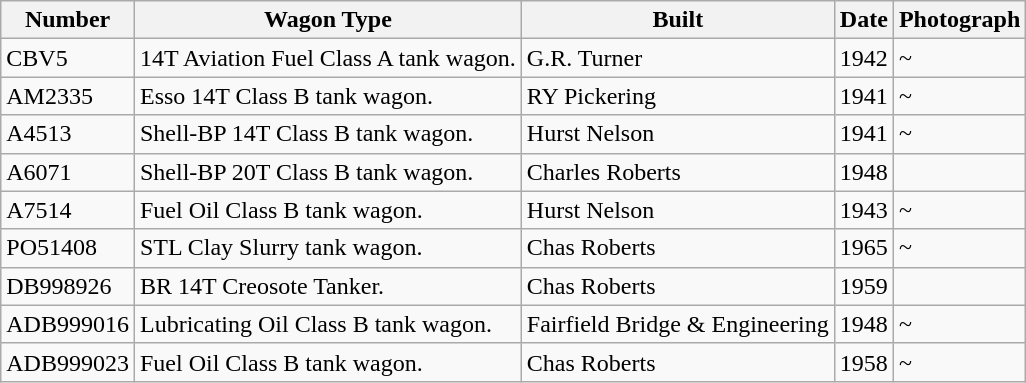<table class="wikitable">
<tr>
<th>Number</th>
<th>Wagon Type</th>
<th>Built</th>
<th>Date</th>
<th>Photograph</th>
</tr>
<tr>
<td>CBV5</td>
<td>14T Aviation Fuel Class A tank wagon.</td>
<td>G.R. Turner</td>
<td>1942</td>
<td>~</td>
</tr>
<tr>
<td>AM2335</td>
<td>Esso 14T Class B tank wagon.</td>
<td>RY Pickering</td>
<td>1941</td>
<td>~</td>
</tr>
<tr>
<td>A4513</td>
<td>Shell-BP 14T Class B tank wagon.</td>
<td>Hurst Nelson</td>
<td>1941</td>
<td>~</td>
</tr>
<tr>
<td>A6071</td>
<td>Shell-BP 20T Class B tank wagon.</td>
<td>Charles Roberts</td>
<td>1948</td>
<td></td>
</tr>
<tr>
<td>A7514</td>
<td>Fuel Oil Class B tank wagon.</td>
<td>Hurst Nelson</td>
<td>1943</td>
<td>~</td>
</tr>
<tr>
<td>PO51408</td>
<td>STL Clay Slurry tank wagon.</td>
<td>Chas Roberts</td>
<td>1965</td>
<td>~</td>
</tr>
<tr>
<td>DB998926</td>
<td>BR 14T Creosote Tanker.</td>
<td>Chas Roberts</td>
<td>1959</td>
<td></td>
</tr>
<tr>
<td>ADB999016</td>
<td>Lubricating Oil Class B tank wagon.</td>
<td>Fairfield Bridge & Engineering</td>
<td>1948</td>
<td>~</td>
</tr>
<tr>
<td>ADB999023</td>
<td>Fuel Oil Class B tank wagon.</td>
<td>Chas Roberts</td>
<td>1958</td>
<td>~</td>
</tr>
</table>
